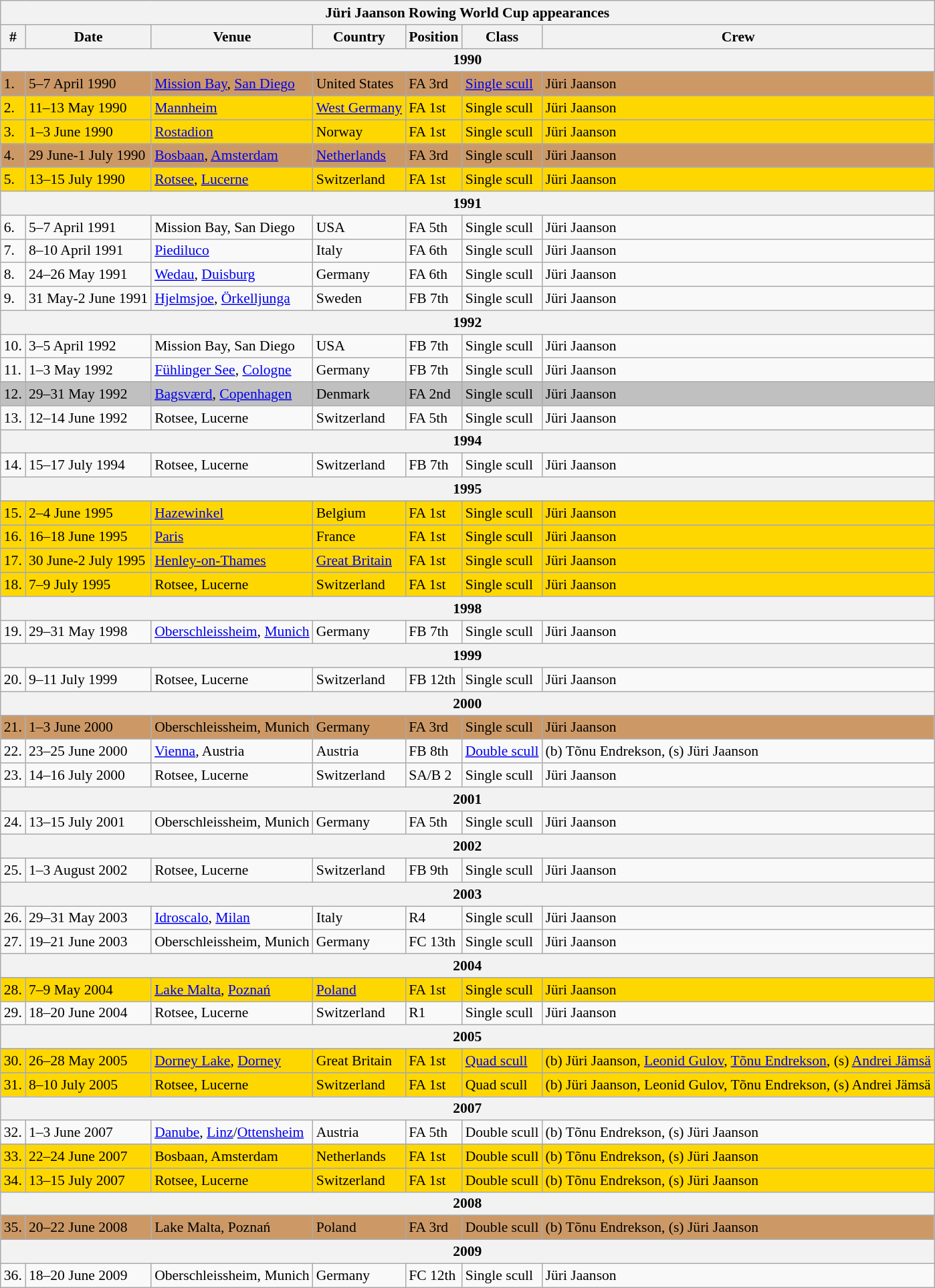<table class="wikitable collapsible collapsed" style="font-size:90%">
<tr>
<th colspan="7"><strong>Jüri Jaanson Rowing World Cup appearances</strong></th>
</tr>
<tr>
<th>#</th>
<th>Date</th>
<th>Venue</th>
<th>Country</th>
<th>Position</th>
<th>Class</th>
<th>Crew</th>
</tr>
<tr>
<th colspan="7"><strong>1990</strong></th>
</tr>
<tr>
</tr>
<tr style="background-color:#CC9966">
<td>1.</td>
<td>5–7 April 1990</td>
<td><a href='#'>Mission Bay</a>, <a href='#'>San Diego</a></td>
<td> United States</td>
<td>FA 3rd </td>
<td><a href='#'>Single scull</a></td>
<td>Jüri Jaanson</td>
</tr>
<tr>
</tr>
<tr style="background-color:gold">
<td>2.</td>
<td>11–13 May 1990</td>
<td><a href='#'>Mannheim</a></td>
<td> <a href='#'>West Germany</a></td>
<td>FA 1st </td>
<td>Single scull</td>
<td>Jüri Jaanson</td>
</tr>
<tr>
</tr>
<tr style="background-color:gold">
<td>3.</td>
<td>1–3 June 1990</td>
<td><a href='#'>Rostadion</a></td>
<td> Norway</td>
<td>FA 1st </td>
<td>Single scull</td>
<td>Jüri Jaanson</td>
</tr>
<tr>
</tr>
<tr style="background-color:#CC9966">
<td>4.</td>
<td>29 June-1 July 1990</td>
<td><a href='#'>Bosbaan</a>, <a href='#'>Amsterdam</a></td>
<td> <a href='#'>Netherlands</a></td>
<td>FA 3rd </td>
<td>Single scull</td>
<td>Jüri Jaanson</td>
</tr>
<tr>
</tr>
<tr style="background-color:gold">
<td>5.</td>
<td>13–15 July 1990</td>
<td><a href='#'>Rotsee</a>, <a href='#'>Lucerne</a></td>
<td> Switzerland</td>
<td>FA 1st </td>
<td>Single scull</td>
<td>Jüri Jaanson</td>
</tr>
<tr>
<th colspan="7"><strong>1991</strong></th>
</tr>
<tr>
<td>6.</td>
<td>5–7 April 1991</td>
<td>Mission Bay, San Diego</td>
<td> USA</td>
<td>FA 5th</td>
<td>Single scull</td>
<td>Jüri Jaanson</td>
</tr>
<tr>
<td>7.</td>
<td>8–10 April 1991</td>
<td><a href='#'>Piediluco</a></td>
<td> Italy</td>
<td>FA 6th</td>
<td>Single scull</td>
<td>Jüri Jaanson</td>
</tr>
<tr>
<td>8.</td>
<td>24–26 May 1991</td>
<td><a href='#'>Wedau</a>, <a href='#'>Duisburg</a></td>
<td> Germany</td>
<td>FA 6th</td>
<td>Single scull</td>
<td>Jüri Jaanson</td>
</tr>
<tr>
<td>9.</td>
<td>31 May-2 June 1991</td>
<td><a href='#'>Hjelmsjoe</a>, <a href='#'>Örkelljunga</a></td>
<td> Sweden</td>
<td>FB 7th</td>
<td>Single scull</td>
<td>Jüri Jaanson</td>
</tr>
<tr>
<th colspan="7"><strong>1992</strong></th>
</tr>
<tr>
<td>10.</td>
<td>3–5 April 1992</td>
<td>Mission Bay, San Diego</td>
<td> USA</td>
<td>FB 7th</td>
<td>Single scull</td>
<td>Jüri Jaanson</td>
</tr>
<tr>
<td>11.</td>
<td>1–3 May 1992</td>
<td><a href='#'>Fühlinger See</a>, <a href='#'>Cologne</a></td>
<td> Germany</td>
<td>FB 7th</td>
<td>Single scull</td>
<td>Jüri Jaanson</td>
</tr>
<tr>
</tr>
<tr style="background-color:silver">
<td>12.</td>
<td>29–31 May 1992</td>
<td><a href='#'>Bagsværd</a>, <a href='#'>Copenhagen</a></td>
<td> Denmark</td>
<td>FA 2nd </td>
<td>Single scull</td>
<td>Jüri Jaanson</td>
</tr>
<tr>
<td>13.</td>
<td>12–14 June 1992</td>
<td>Rotsee, Lucerne</td>
<td> Switzerland</td>
<td>FA 5th</td>
<td>Single scull</td>
<td>Jüri Jaanson</td>
</tr>
<tr>
<th colspan="7"><strong>1994</strong></th>
</tr>
<tr>
<td>14.</td>
<td>15–17 July 1994</td>
<td>Rotsee, Lucerne</td>
<td> Switzerland</td>
<td>FB 7th</td>
<td>Single scull</td>
<td>Jüri Jaanson</td>
</tr>
<tr>
<th colspan="7"><strong>1995</strong></th>
</tr>
<tr>
</tr>
<tr style="background-color:gold">
<td>15.</td>
<td>2–4 June 1995</td>
<td><a href='#'>Hazewinkel</a></td>
<td> Belgium</td>
<td>FA 1st </td>
<td>Single scull</td>
<td>Jüri Jaanson</td>
</tr>
<tr>
</tr>
<tr style="background-color:gold">
<td>16.</td>
<td>16–18 June 1995</td>
<td><a href='#'>Paris</a></td>
<td> France</td>
<td>FA 1st </td>
<td>Single scull</td>
<td>Jüri Jaanson</td>
</tr>
<tr>
</tr>
<tr style="background-color:gold">
<td>17.</td>
<td>30 June-2 July 1995</td>
<td><a href='#'>Henley-on-Thames</a></td>
<td> <a href='#'>Great Britain</a></td>
<td>FA 1st </td>
<td>Single scull</td>
<td>Jüri Jaanson</td>
</tr>
<tr>
</tr>
<tr style="background-color:gold">
<td>18.</td>
<td>7–9 July 1995</td>
<td>Rotsee, Lucerne</td>
<td> Switzerland</td>
<td>FA 1st </td>
<td>Single scull</td>
<td>Jüri Jaanson</td>
</tr>
<tr>
<th colspan="7"><strong>1998</strong></th>
</tr>
<tr>
<td>19.</td>
<td>29–31 May 1998</td>
<td><a href='#'>Oberschleissheim</a>, <a href='#'>Munich</a></td>
<td> Germany</td>
<td>FB 7th</td>
<td>Single scull</td>
<td>Jüri Jaanson</td>
</tr>
<tr>
<th colspan="7"><strong>1999</strong></th>
</tr>
<tr>
<td>20.</td>
<td>9–11 July 1999</td>
<td>Rotsee, Lucerne</td>
<td> Switzerland</td>
<td>FB 12th</td>
<td>Single scull</td>
<td>Jüri Jaanson</td>
</tr>
<tr>
<th colspan="7"><strong>2000</strong></th>
</tr>
<tr>
</tr>
<tr style="background-color:#CC9966">
<td>21.</td>
<td>1–3 June 2000</td>
<td>Oberschleissheim, Munich</td>
<td> Germany</td>
<td>FA 3rd </td>
<td>Single scull</td>
<td>Jüri Jaanson</td>
</tr>
<tr>
<td>22.</td>
<td>23–25 June 2000</td>
<td><a href='#'>Vienna</a>, Austria</td>
<td> Austria</td>
<td>FB 8th</td>
<td><a href='#'>Double scull</a></td>
<td>(b) Tõnu Endrekson, (s) Jüri Jaanson</td>
</tr>
<tr>
<td>23.</td>
<td>14–16 July 2000</td>
<td>Rotsee, Lucerne</td>
<td> Switzerland</td>
<td>SA/B 2</td>
<td>Single scull</td>
<td>Jüri Jaanson</td>
</tr>
<tr>
<th colspan="7"><strong>2001</strong></th>
</tr>
<tr>
<td>24.</td>
<td>13–15 July 2001</td>
<td>Oberschleissheim, Munich</td>
<td> Germany</td>
<td>FA 5th</td>
<td>Single scull</td>
<td>Jüri Jaanson</td>
</tr>
<tr>
<th colspan="7"><strong>2002</strong></th>
</tr>
<tr>
<td>25.</td>
<td>1–3 August 2002</td>
<td>Rotsee, Lucerne</td>
<td> Switzerland</td>
<td>FB 9th</td>
<td>Single scull</td>
<td>Jüri Jaanson</td>
</tr>
<tr>
<th colspan="7"><strong>2003</strong></th>
</tr>
<tr>
<td>26.</td>
<td>29–31 May 2003</td>
<td><a href='#'>Idroscalo</a>, <a href='#'>Milan</a></td>
<td> Italy</td>
<td>R4</td>
<td>Single scull</td>
<td>Jüri Jaanson</td>
</tr>
<tr>
<td>27.</td>
<td>19–21 June 2003</td>
<td>Oberschleissheim, Munich</td>
<td> Germany</td>
<td>FC 13th</td>
<td>Single scull</td>
<td>Jüri Jaanson</td>
</tr>
<tr>
<th colspan="7"><strong>2004</strong></th>
</tr>
<tr>
</tr>
<tr style="background-color:gold">
<td>28.</td>
<td>7–9 May 2004</td>
<td><a href='#'>Lake Malta</a>, <a href='#'>Poznań</a></td>
<td> <a href='#'>Poland</a></td>
<td>FA 1st </td>
<td>Single scull</td>
<td>Jüri Jaanson</td>
</tr>
<tr>
<td>29.</td>
<td>18–20 June 2004</td>
<td>Rotsee, Lucerne</td>
<td> Switzerland</td>
<td>R1</td>
<td>Single scull</td>
<td>Jüri Jaanson</td>
</tr>
<tr>
<th colspan="7"><strong>2005</strong></th>
</tr>
<tr>
</tr>
<tr style="background-color:gold">
<td>30.</td>
<td>26–28 May 2005</td>
<td><a href='#'>Dorney Lake</a>, <a href='#'>Dorney</a></td>
<td> Great Britain</td>
<td>FA 1st </td>
<td><a href='#'>Quad scull</a></td>
<td>(b) Jüri Jaanson, <a href='#'>Leonid Gulov</a>, <a href='#'>Tõnu Endrekson</a>, (s) <a href='#'>Andrei Jämsä</a></td>
</tr>
<tr>
</tr>
<tr style="background-color:gold">
<td>31.</td>
<td>8–10 July 2005</td>
<td>Rotsee, Lucerne</td>
<td> Switzerland</td>
<td>FA 1st </td>
<td>Quad scull</td>
<td>(b) Jüri Jaanson, Leonid Gulov, Tõnu Endrekson, (s) Andrei Jämsä</td>
</tr>
<tr>
<th colspan="7"><strong>2007</strong></th>
</tr>
<tr>
<td>32.</td>
<td>1–3 June 2007</td>
<td><a href='#'>Danube</a>, <a href='#'>Linz</a>/<a href='#'>Ottensheim</a></td>
<td> Austria</td>
<td>FA 5th</td>
<td>Double scull</td>
<td>(b) Tõnu Endrekson, (s) Jüri Jaanson</td>
</tr>
<tr>
</tr>
<tr style="background-color:gold">
<td>33.</td>
<td>22–24 June 2007</td>
<td>Bosbaan, Amsterdam</td>
<td> Netherlands</td>
<td>FA 1st </td>
<td>Double scull</td>
<td>(b) Tõnu Endrekson, (s) Jüri Jaanson</td>
</tr>
<tr>
</tr>
<tr style="background-color:gold">
<td>34.</td>
<td>13–15 July 2007</td>
<td>Rotsee, Lucerne</td>
<td> Switzerland</td>
<td>FA 1st </td>
<td>Double scull</td>
<td>(b) Tõnu Endrekson, (s) Jüri Jaanson</td>
</tr>
<tr>
<th colspan="7"><strong>2008</strong></th>
</tr>
<tr>
</tr>
<tr style="background-color:#CC9966">
<td>35.</td>
<td>20–22 June 2008</td>
<td>Lake Malta, Poznań</td>
<td> Poland</td>
<td>FA 3rd </td>
<td>Double scull</td>
<td>(b) Tõnu Endrekson, (s) Jüri Jaanson</td>
</tr>
<tr>
<th colspan="7"><strong>2009</strong></th>
</tr>
<tr>
<td>36.</td>
<td>18–20 June 2009</td>
<td>Oberschleissheim, Munich</td>
<td> Germany</td>
<td>FC 12th</td>
<td>Single scull</td>
<td>Jüri Jaanson</td>
</tr>
</table>
